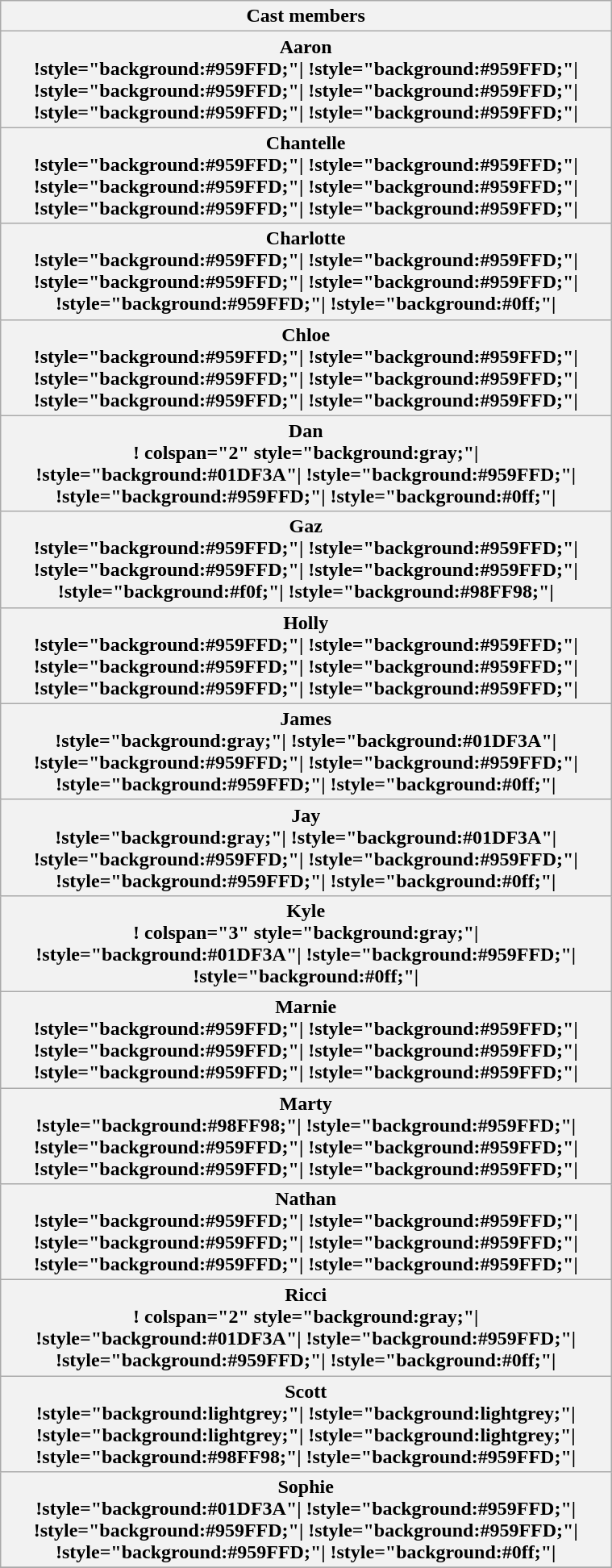<table class="wikitable" style="text-align:center; width:40%;">
<tr>
<th rowspan="2" style="width:15%;">Cast members</th>
</tr>
<tr>
</tr>
<tr>
<th>Aaron<br>!style="background:#959FFD;"|
!style="background:#959FFD;"|
!style="background:#959FFD;"|
!style="background:#959FFD;"|
!style="background:#959FFD;"|
!style="background:#959FFD;"|</th>
</tr>
<tr>
<th>Chantelle<br>!style="background:#959FFD;"|
!style="background:#959FFD;"|
!style="background:#959FFD;"|
!style="background:#959FFD;"|
!style="background:#959FFD;"|
!style="background:#959FFD;"|</th>
</tr>
<tr>
<th>Charlotte<br>!style="background:#959FFD;"|
!style="background:#959FFD;"|
!style="background:#959FFD;"|
!style="background:#959FFD;"|
!style="background:#959FFD;"|
!style="background:#0ff;"|</th>
</tr>
<tr>
<th>Chloe<br>!style="background:#959FFD;"|
!style="background:#959FFD;"|
!style="background:#959FFD;"|
!style="background:#959FFD;"|
!style="background:#959FFD;"|
!style="background:#959FFD;"|</th>
</tr>
<tr>
<th>Dan<br>! colspan="2" style="background:gray;"|
!style="background:#01DF3A"|
!style="background:#959FFD;"|
!style="background:#959FFD;"|
!style="background:#0ff;"|</th>
</tr>
<tr>
<th>Gaz<br>!style="background:#959FFD;"|
!style="background:#959FFD;"|
!style="background:#959FFD;"|
!style="background:#959FFD;"|
!style="background:#f0f;"|
!style="background:#98FF98;"|</th>
</tr>
<tr>
<th>Holly<br>!style="background:#959FFD;"|
!style="background:#959FFD;"|
!style="background:#959FFD;"|
!style="background:#959FFD;"|
!style="background:#959FFD;"|
!style="background:#959FFD;"|</th>
</tr>
<tr>
<th>James<br>!style="background:gray;"|
!style="background:#01DF3A"|
!style="background:#959FFD;"|
!style="background:#959FFD;"|
!style="background:#959FFD;"|
!style="background:#0ff;"|</th>
</tr>
<tr>
<th>Jay<br>!style="background:gray;"|
!style="background:#01DF3A"|
!style="background:#959FFD;"|
!style="background:#959FFD;"|
!style="background:#959FFD;"|
!style="background:#0ff;"|</th>
</tr>
<tr>
<th>Kyle<br>! colspan="3" style="background:gray;"|
!style="background:#01DF3A"|
!style="background:#959FFD;"|
!style="background:#0ff;"|</th>
</tr>
<tr>
<th>Marnie<br>!style="background:#959FFD;"|
!style="background:#959FFD;"|
!style="background:#959FFD;"|
!style="background:#959FFD;"|
!style="background:#959FFD;"|
!style="background:#959FFD;"|</th>
</tr>
<tr>
<th>Marty<br>!style="background:#98FF98;"|
!style="background:#959FFD;"|
!style="background:#959FFD;"|
!style="background:#959FFD;"|
!style="background:#959FFD;"|
!style="background:#959FFD;"|</th>
</tr>
<tr>
<th>Nathan<br>!style="background:#959FFD;"|
!style="background:#959FFD;"|
!style="background:#959FFD;"|
!style="background:#959FFD;"|
!style="background:#959FFD;"|
!style="background:#959FFD;"|</th>
</tr>
<tr>
<th>Ricci<br>! colspan="2" style="background:gray;"|
!style="background:#01DF3A"|
!style="background:#959FFD;"|
!style="background:#959FFD;"|
!style="background:#0ff;"|</th>
</tr>
<tr>
<th>Scott<br>!style="background:lightgrey;"|
!style="background:lightgrey;"|
!style="background:lightgrey;"|
!style="background:lightgrey;"|
!style="background:#98FF98;"|
!style="background:#959FFD;"|</th>
</tr>
<tr>
<th>Sophie<br>!style="background:#01DF3A"|
!style="background:#959FFD;"|
!style="background:#959FFD;"|
!style="background:#959FFD;"|
!style="background:#959FFD;"|
!style="background:#0ff;"|</th>
</tr>
<tr>
</tr>
</table>
